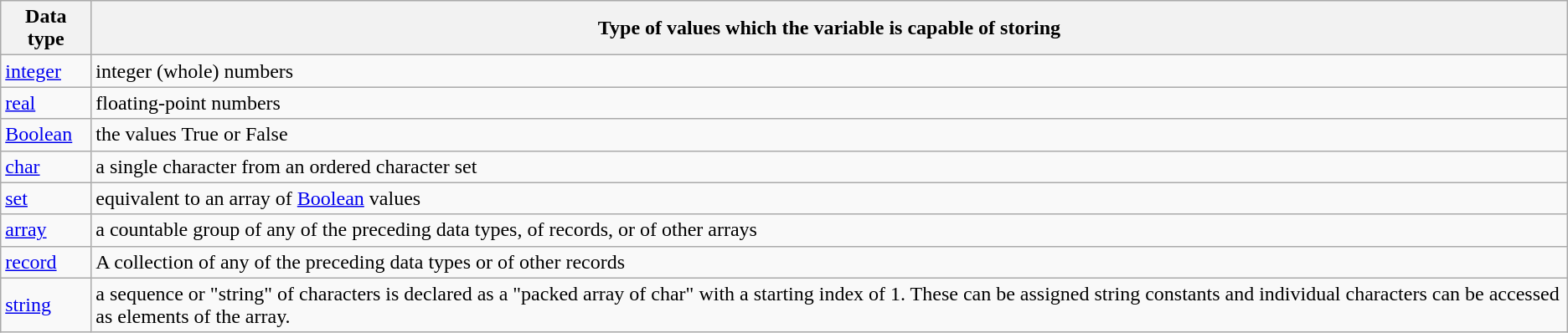<table class="wikitable">
<tr>
<th>Data type</th>
<th>Type of values which the variable is capable of storing</th>
</tr>
<tr>
<td><a href='#'>integer</a></td>
<td>integer (whole) numbers</td>
</tr>
<tr>
<td><a href='#'>real</a></td>
<td>floating-point numbers</td>
</tr>
<tr>
<td><a href='#'>Boolean</a></td>
<td>the values True or False</td>
</tr>
<tr>
<td><a href='#'>char</a></td>
<td>a single character from an ordered character set</td>
</tr>
<tr>
<td><a href='#'>set</a></td>
<td>equivalent to an array of <a href='#'>Boolean</a> values</td>
</tr>
<tr>
<td><a href='#'>array</a></td>
<td>a countable group of any of the preceding data types, of records, or of other arrays</td>
</tr>
<tr>
<td><a href='#'>record</a></td>
<td>A collection of any of the preceding data types or of other records</td>
</tr>
<tr>
<td><a href='#'>string</a></td>
<td>a sequence or "string" of characters is declared as a "packed array of char" with a starting index of 1. These can be assigned string constants and individual characters can be accessed as elements of the array.</td>
</tr>
</table>
